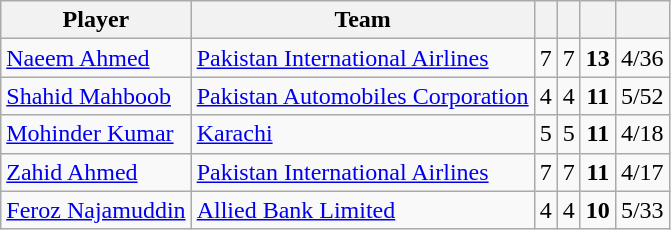<table class="wikitable"  style="text-align: center;">
<tr>
<th class="unsortable">Player</th>
<th>Team</th>
<th></th>
<th></th>
<th></th>
<th></th>
</tr>
<tr>
<td style="text-align:left"><a href='#'>Naeem Ahmed</a></td>
<td style="text-align:left"><a href='#'>Pakistan International Airlines</a></td>
<td>7</td>
<td>7</td>
<td><strong>13</strong></td>
<td>4/36</td>
</tr>
<tr>
<td style="text-align:left"><a href='#'>Shahid Mahboob</a></td>
<td style="text-align:left"><a href='#'>Pakistan Automobiles Corporation</a></td>
<td>4</td>
<td>4</td>
<td><strong>11</strong></td>
<td>5/52</td>
</tr>
<tr>
<td style="text-align:left"><a href='#'>Mohinder Kumar</a></td>
<td style="text-align:left"><a href='#'>Karachi</a></td>
<td>5</td>
<td>5</td>
<td><strong>11</strong></td>
<td>4/18</td>
</tr>
<tr>
<td style="text-align:left"><a href='#'>Zahid Ahmed</a></td>
<td style="text-align:left"><a href='#'>Pakistan International Airlines</a></td>
<td>7</td>
<td>7</td>
<td><strong>11</strong></td>
<td>4/17</td>
</tr>
<tr>
<td style="text-align:left"><a href='#'>Feroz Najamuddin</a></td>
<td style="text-align:left"><a href='#'>Allied Bank Limited</a></td>
<td>4</td>
<td>4</td>
<td><strong>10</strong></td>
<td>5/33</td>
</tr>
</table>
